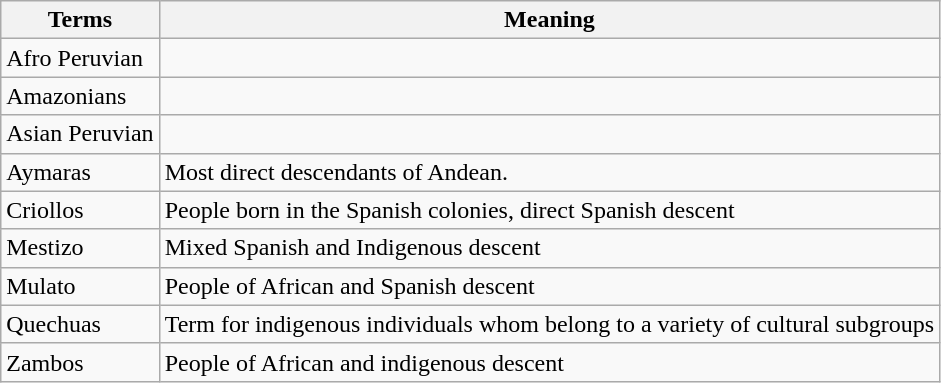<table class="wikitable">
<tr>
<th>Terms</th>
<th>Meaning</th>
</tr>
<tr>
<td>Afro Peruvian</td>
<td></td>
</tr>
<tr>
<td>Amazonians</td>
<td></td>
</tr>
<tr>
<td>Asian Peruvian</td>
<td></td>
</tr>
<tr>
<td>Aymaras</td>
<td>Most direct descendants of Andean.</td>
</tr>
<tr>
<td>Criollos</td>
<td>People born in the Spanish colonies, direct Spanish descent</td>
</tr>
<tr>
<td>Mestizo</td>
<td>Mixed Spanish and Indigenous descent</td>
</tr>
<tr>
<td>Mulato</td>
<td>People of African and Spanish descent</td>
</tr>
<tr>
<td>Quechuas</td>
<td>Term for indigenous individuals whom belong to a variety of cultural subgroups</td>
</tr>
<tr>
<td>Zambos</td>
<td>People of African and indigenous descent</td>
</tr>
</table>
